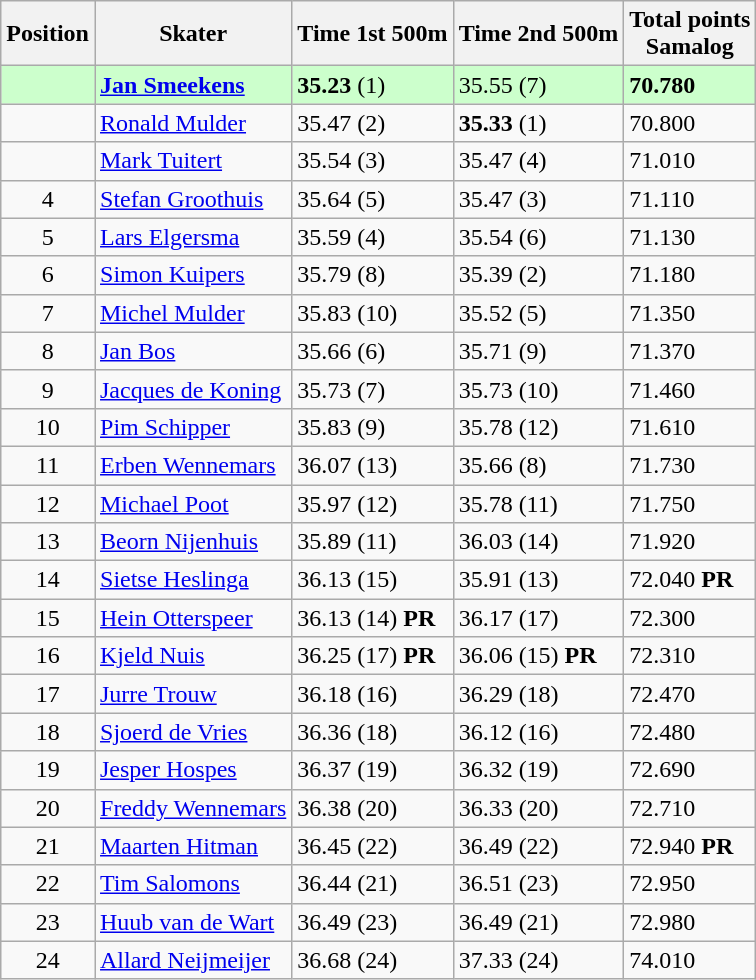<table class="wikitable">
<tr>
<th>Position</th>
<th>Skater</th>
<th>Time 1st 500m</th>
<th>Time 2nd 500m</th>
<th>Total points <br> Samalog</th>
</tr>
<tr bgcolor=ccffcc>
<td align=center></td>
<td><strong><a href='#'>Jan Smeekens</a></strong></td>
<td><strong>35.23</strong> (1)</td>
<td>35.55 (7)</td>
<td><strong>70.780</strong></td>
</tr>
<tr>
<td align=center></td>
<td><a href='#'>Ronald Mulder</a></td>
<td>35.47 (2)</td>
<td><strong>35.33</strong> (1)</td>
<td>70.800</td>
</tr>
<tr>
<td align=center></td>
<td><a href='#'>Mark Tuitert</a></td>
<td>35.54 (3)</td>
<td>35.47 (4)</td>
<td>71.010</td>
</tr>
<tr>
<td align=center>4</td>
<td><a href='#'>Stefan Groothuis</a></td>
<td>35.64 (5)</td>
<td>35.47 (3)</td>
<td>71.110</td>
</tr>
<tr>
<td align=center>5</td>
<td><a href='#'>Lars Elgersma</a></td>
<td>35.59 (4)</td>
<td>35.54 (6)</td>
<td>71.130</td>
</tr>
<tr>
<td align=center>6</td>
<td><a href='#'>Simon Kuipers</a></td>
<td>35.79 (8)</td>
<td>35.39 (2)</td>
<td>71.180</td>
</tr>
<tr>
<td align=center>7</td>
<td><a href='#'>Michel Mulder</a></td>
<td>35.83 (10)</td>
<td>35.52 (5)</td>
<td>71.350</td>
</tr>
<tr>
<td align=center>8</td>
<td><a href='#'>Jan Bos</a></td>
<td>35.66 (6)</td>
<td>35.71 (9)</td>
<td>71.370</td>
</tr>
<tr>
<td align=center>9</td>
<td><a href='#'>Jacques de Koning</a></td>
<td>35.73 (7)</td>
<td>35.73 (10)</td>
<td>71.460</td>
</tr>
<tr>
<td align=center>10</td>
<td><a href='#'>Pim Schipper</a></td>
<td>35.83 (9)</td>
<td>35.78 (12)</td>
<td>71.610</td>
</tr>
<tr>
<td align=center>11</td>
<td><a href='#'>Erben Wennemars</a></td>
<td>36.07 (13)</td>
<td>35.66 (8)</td>
<td>71.730</td>
</tr>
<tr>
<td align=center>12</td>
<td><a href='#'>Michael Poot</a></td>
<td>35.97 (12)</td>
<td>35.78 (11)</td>
<td>71.750</td>
</tr>
<tr>
<td align=center>13</td>
<td><a href='#'>Beorn Nijenhuis</a></td>
<td>35.89 (11)</td>
<td>36.03 (14)</td>
<td>71.920</td>
</tr>
<tr>
<td align=center>14</td>
<td><a href='#'>Sietse Heslinga</a></td>
<td>36.13 (15)</td>
<td>35.91 (13)</td>
<td>72.040 <strong>PR</strong></td>
</tr>
<tr>
<td align=center>15</td>
<td><a href='#'>Hein Otterspeer</a></td>
<td>36.13 (14) <strong>PR</strong></td>
<td>36.17 (17)</td>
<td>72.300</td>
</tr>
<tr>
<td align=center>16</td>
<td><a href='#'>Kjeld Nuis</a></td>
<td>36.25 (17) <strong>PR</strong></td>
<td>36.06 (15) <strong>PR</strong></td>
<td>72.310</td>
</tr>
<tr>
<td align=center>17</td>
<td><a href='#'>Jurre Trouw</a></td>
<td>36.18 (16)</td>
<td>36.29 (18)</td>
<td>72.470</td>
</tr>
<tr>
<td align=center>18</td>
<td><a href='#'>Sjoerd de Vries</a></td>
<td>36.36 (18)</td>
<td>36.12 (16)</td>
<td>72.480</td>
</tr>
<tr>
<td align=center>19</td>
<td><a href='#'>Jesper Hospes</a></td>
<td>36.37 (19)</td>
<td>36.32 (19)</td>
<td>72.690</td>
</tr>
<tr>
<td align=center>20</td>
<td><a href='#'>Freddy Wennemars</a></td>
<td>36.38 (20)</td>
<td>36.33 (20)</td>
<td>72.710</td>
</tr>
<tr>
<td align=center>21</td>
<td><a href='#'>Maarten Hitman</a></td>
<td>36.45 (22)</td>
<td>36.49 (22)</td>
<td>72.940 <strong>PR</strong></td>
</tr>
<tr>
<td align=center>22</td>
<td><a href='#'>Tim Salomons</a></td>
<td>36.44 (21)</td>
<td>36.51 (23)</td>
<td>72.950</td>
</tr>
<tr>
<td align=center>23</td>
<td><a href='#'>Huub van de Wart</a></td>
<td>36.49 (23)</td>
<td>36.49 (21)</td>
<td>72.980</td>
</tr>
<tr>
<td align=center>24</td>
<td><a href='#'>Allard Neijmeijer</a></td>
<td>36.68 (24)</td>
<td>37.33 (24)</td>
<td>74.010</td>
</tr>
</table>
